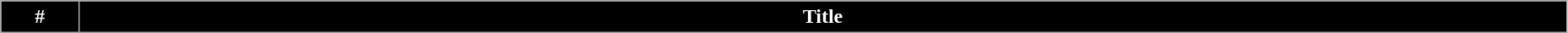<table class="wikitable plainrowheaders" style="width:98%">
<tr style="color:#ffffff">
<th style="background:#000000; width:5%">#</th>
<th style="background:#000000">Title<br>







</th>
</tr>
</table>
